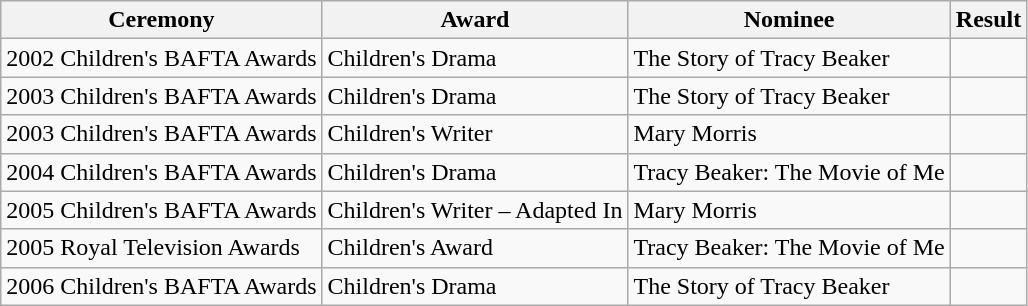<table class="wikitable">
<tr>
<th>Ceremony</th>
<th>Award</th>
<th>Nominee</th>
<th>Result</th>
</tr>
<tr>
<td>2002 Children's BAFTA Awards</td>
<td>Children's Drama</td>
<td>The Story of Tracy Beaker</td>
<td></td>
</tr>
<tr>
<td>2003 Children's BAFTA Awards</td>
<td>Children's Drama</td>
<td>The Story of Tracy Beaker</td>
<td></td>
</tr>
<tr>
<td>2003 Children's BAFTA Awards</td>
<td>Children's Writer</td>
<td>Mary Morris</td>
<td></td>
</tr>
<tr>
<td>2004 Children's BAFTA Awards</td>
<td>Children's Drama</td>
<td>Tracy Beaker: The Movie of Me</td>
<td></td>
</tr>
<tr>
<td>2005 Children's BAFTA Awards</td>
<td>Children's Writer – Adapted In</td>
<td>Mary Morris</td>
<td></td>
</tr>
<tr>
<td>2005 Royal Television Awards</td>
<td>Children's Award</td>
<td>Tracy Beaker: The Movie of Me</td>
<td></td>
</tr>
<tr>
<td>2006 Children's BAFTA Awards</td>
<td>Children's Drama</td>
<td>The Story of Tracy Beaker</td>
<td></td>
</tr>
</table>
